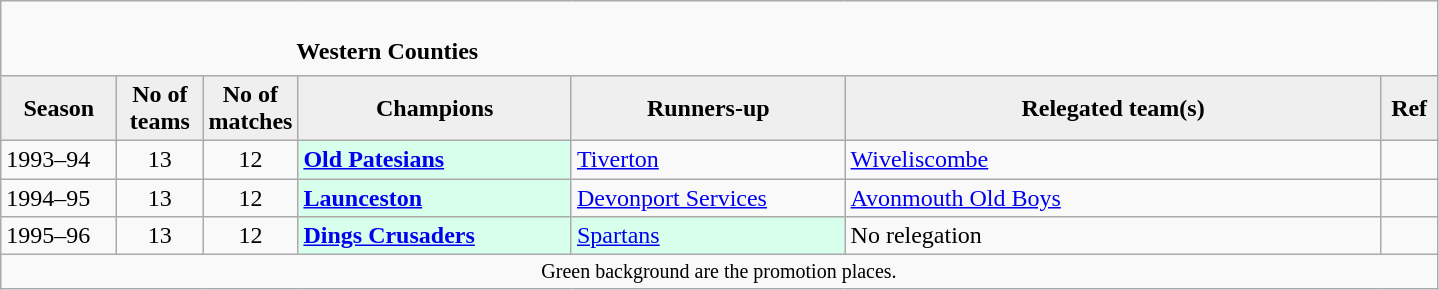<table class="wikitable" style="text-align: left;">
<tr>
<td colspan="11" cellpadding="0" cellspacing="0"><br><table border="0" style="width:100%;" cellpadding="0" cellspacing="0">
<tr>
<td style="width:20%; border:0;"></td>
<td style="border:0;"><strong>Western Counties</strong></td>
<td style="width:20%; border:0;"></td>
</tr>
</table>
</td>
</tr>
<tr>
<th style="background:#efefef; width:70px;">Season</th>
<th style="background:#efefef; width:50px;">No of teams</th>
<th style="background:#efefef; width:50px;">No of matches</th>
<th style="background:#efefef; width:175px;">Champions</th>
<th style="background:#efefef; width:175px;">Runners-up</th>
<th style="background:#efefef; width:350px;">Relegated team(s)</th>
<th style="background:#efefef; width:30px;">Ref</th>
</tr>
<tr align=left>
<td>1993–94</td>
<td style="text-align: center;">13</td>
<td style="text-align: center;">12</td>
<td style="background:#d8ffeb;"><strong><a href='#'>Old Patesians</a></strong></td>
<td><a href='#'>Tiverton</a></td>
<td><a href='#'>Wiveliscombe</a></td>
<td></td>
</tr>
<tr>
<td>1994–95</td>
<td style="text-align: center;">13</td>
<td style="text-align: center;">12</td>
<td style="background:#d8ffeb;"><strong><a href='#'>Launceston</a></strong></td>
<td><a href='#'>Devonport Services</a></td>
<td><a href='#'>Avonmouth Old Boys</a></td>
<td></td>
</tr>
<tr>
<td>1995–96</td>
<td style="text-align: center;">13</td>
<td style="text-align: center;">12</td>
<td style="background:#d8ffeb;"><strong><a href='#'>Dings Crusaders</a></strong></td>
<td style="background:#d8ffeb;"><a href='#'>Spartans</a></td>
<td>No relegation</td>
<td></td>
</tr>
<tr>
<td colspan="15"  style="border:0; font-size:smaller; text-align:center;">Green background are the promotion places.</td>
</tr>
</table>
